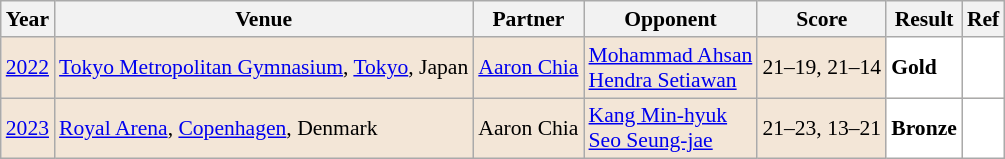<table class="sortable wikitable" style="font-size: 90%;">
<tr>
<th>Year</th>
<th>Venue</th>
<th>Partner</th>
<th>Opponent</th>
<th>Score</th>
<th>Result</th>
<th>Ref</th>
</tr>
<tr style="background:#F3E6D7">
<td align="center"><a href='#'>2022</a></td>
<td align="left"><a href='#'>Tokyo Metropolitan Gymnasium</a>, <a href='#'>Tokyo</a>, Japan</td>
<td align="left"> <a href='#'>Aaron Chia</a></td>
<td align="left"> <a href='#'>Mohammad Ahsan</a><br> <a href='#'>Hendra Setiawan</a></td>
<td align="left">21–19, 21–14</td>
<td style="text-align:left; background:white"> <strong>Gold</strong></td>
<td style="text-align:center; background:white"></td>
</tr>
<tr style="background:#F3E6D7">
<td align="center"><a href='#'>2023</a></td>
<td align="left"><a href='#'>Royal Arena</a>, <a href='#'>Copenhagen</a>, Denmark</td>
<td align="left"> Aaron Chia</td>
<td align="left"> <a href='#'>Kang Min-hyuk</a><br> <a href='#'>Seo Seung-jae</a></td>
<td align="left">21–23, 13–21</td>
<td style="text-align:left; background:white"> <strong>Bronze</strong></td>
<td style="text-align:center; background:white"></td>
</tr>
</table>
